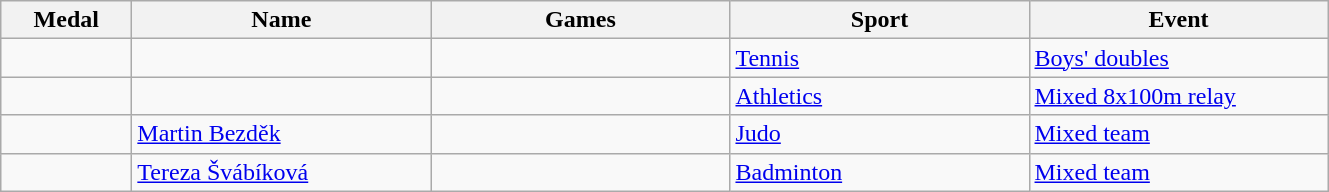<table class="wikitable sortable">
<tr>
<th style="width:5em">Medal</th>
<th style="width:12em">Name</th>
<th style="width:12em">Games</th>
<th style="width:12em">Sport</th>
<th style="width:12em">Event</th>
</tr>
<tr>
<td></td>
<td></td>
<td></td>
<td> <a href='#'>Tennis</a></td>
<td><a href='#'>Boys' doubles</a></td>
</tr>
<tr>
<td></td>
<td></td>
<td></td>
<td> <a href='#'>Athletics</a></td>
<td><a href='#'>Mixed 8x100m relay</a></td>
</tr>
<tr>
<td></td>
<td><a href='#'>Martin Bezděk</a></td>
<td></td>
<td> <a href='#'>Judo</a></td>
<td><a href='#'>Mixed team</a></td>
</tr>
<tr>
<td></td>
<td><a href='#'>Tereza Švábíková</a></td>
<td></td>
<td> <a href='#'>Badminton</a></td>
<td><a href='#'>Mixed team</a></td>
</tr>
</table>
